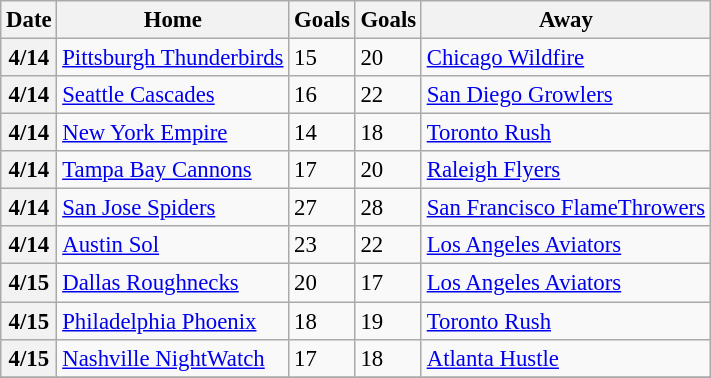<table class="wikitable" style="font-size: 95%;">
<tr>
<th>Date</th>
<th>Home</th>
<th>Goals</th>
<th>Goals</th>
<th>Away</th>
</tr>
<tr>
<th>4/14</th>
<td><a href='#'>Pittsburgh Thunderbirds</a></td>
<td>15</td>
<td>20</td>
<td><a href='#'>Chicago Wildfire</a></td>
</tr>
<tr>
<th>4/14</th>
<td><a href='#'>Seattle Cascades</a></td>
<td>16</td>
<td>22</td>
<td><a href='#'>San Diego Growlers</a></td>
</tr>
<tr>
<th>4/14</th>
<td><a href='#'>New York Empire</a></td>
<td>14</td>
<td>18</td>
<td><a href='#'>Toronto Rush</a></td>
</tr>
<tr>
<th>4/14</th>
<td><a href='#'>Tampa Bay Cannons</a></td>
<td>17</td>
<td>20</td>
<td><a href='#'>Raleigh Flyers</a></td>
</tr>
<tr>
<th>4/14</th>
<td><a href='#'>San Jose Spiders</a></td>
<td>27</td>
<td>28</td>
<td><a href='#'>San Francisco FlameThrowers</a></td>
</tr>
<tr>
<th>4/14</th>
<td><a href='#'>Austin Sol</a></td>
<td>23</td>
<td>22</td>
<td><a href='#'>Los Angeles Aviators</a></td>
</tr>
<tr>
<th>4/15</th>
<td><a href='#'>Dallas Roughnecks</a></td>
<td>20</td>
<td>17</td>
<td><a href='#'>Los Angeles Aviators</a></td>
</tr>
<tr>
<th>4/15</th>
<td><a href='#'>Philadelphia Phoenix</a></td>
<td>18</td>
<td>19</td>
<td><a href='#'>Toronto Rush</a></td>
</tr>
<tr>
<th>4/15</th>
<td><a href='#'>Nashville NightWatch</a></td>
<td>17</td>
<td>18</td>
<td><a href='#'>Atlanta Hustle</a></td>
</tr>
<tr>
</tr>
</table>
